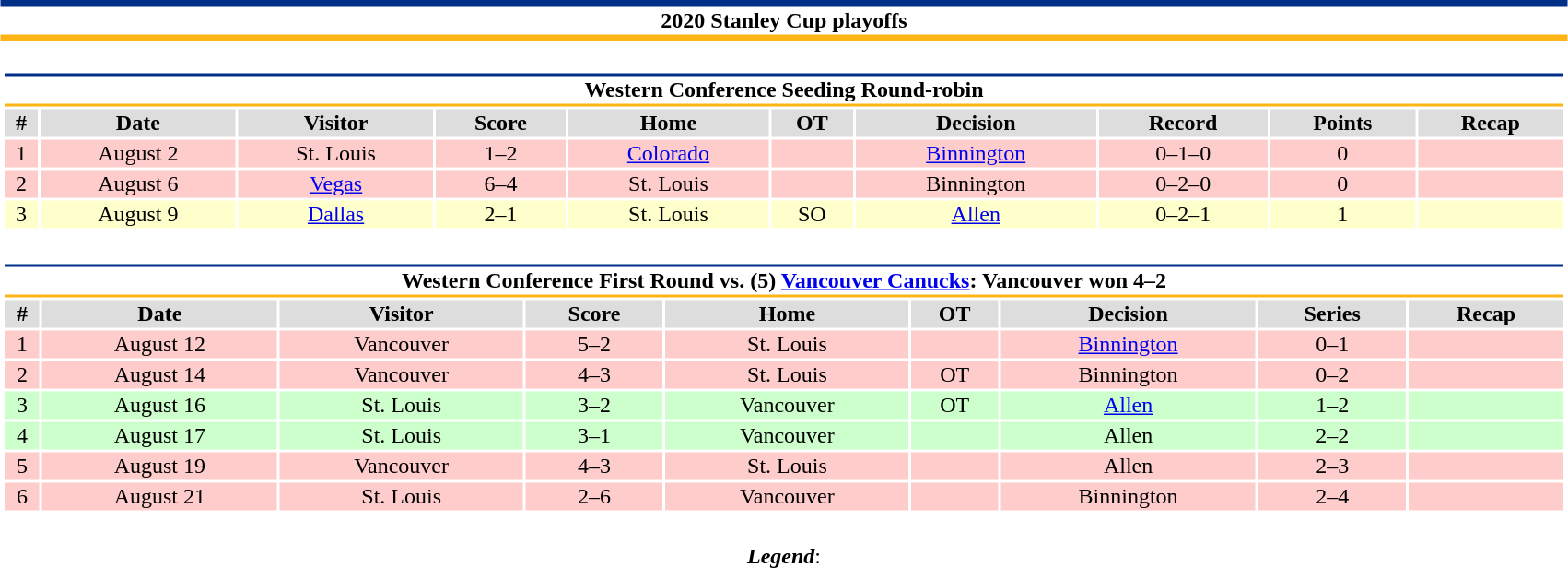<table class="toccolours" style="width:90%; clear:both; margin:1.5em auto; text-align:center;">
<tr>
<th colspan=10 style="background:#FFFFFF; border-top:#002F87 5px solid; border-bottom:#FCB514 5px solid;">2020 Stanley Cup playoffs</th>
</tr>
<tr>
<td colspan=10><br><table class="toccolours collapsible collapsed" style="width:100%;">
<tr>
<th colspan=10 style="background:#FFFFFF; border-top:#002F87 2px solid; border-bottom:#FCB514 2px solid;">Western Conference Seeding Round-robin</th>
</tr>
<tr style="background:#ddd;">
<th>#</th>
<th>Date</th>
<th>Visitor</th>
<th>Score</th>
<th>Home</th>
<th>OT</th>
<th>Decision</th>
<th>Record</th>
<th>Points</th>
<th>Recap</th>
</tr>
<tr style="background:#fcc;">
<td>1</td>
<td>August 2</td>
<td>St. Louis</td>
<td>1–2</td>
<td><a href='#'>Colorado</a></td>
<td></td>
<td><a href='#'>Binnington</a></td>
<td>0–1–0</td>
<td>0</td>
<td></td>
</tr>
<tr style="background:#fcc;">
<td>2</td>
<td>August 6</td>
<td><a href='#'>Vegas</a></td>
<td>6–4</td>
<td>St. Louis</td>
<td></td>
<td>Binnington</td>
<td>0–2–0</td>
<td>0</td>
<td></td>
</tr>
<tr style="background:#ffc;">
<td>3</td>
<td>August 9</td>
<td><a href='#'>Dallas</a></td>
<td>2–1</td>
<td>St. Louis</td>
<td>SO</td>
<td><a href='#'>Allen</a></td>
<td>0–2–1</td>
<td>1</td>
<td></td>
</tr>
</table>
</td>
</tr>
<tr>
<td colspan=9><br><table class="toccolours collapsible collapsed" style="width:100%;">
<tr>
<th colspan=9 style="background:#FFFFFF; border-top:#002F87 2px solid; border-bottom:#FCB514 2px solid;">Western Conference First Round vs. (5) <a href='#'>Vancouver Canucks</a>: Vancouver won 4–2</th>
</tr>
<tr style="background:#ddd;">
<th>#</th>
<th>Date</th>
<th>Visitor</th>
<th>Score</th>
<th>Home</th>
<th>OT</th>
<th>Decision</th>
<th>Series</th>
<th>Recap</th>
</tr>
<tr style="background:#fcc;">
<td>1</td>
<td>August 12</td>
<td>Vancouver</td>
<td>5–2</td>
<td>St. Louis</td>
<td></td>
<td><a href='#'>Binnington</a></td>
<td>0–1</td>
<td></td>
</tr>
<tr style="background:#fcc;">
<td>2</td>
<td>August 14</td>
<td>Vancouver</td>
<td>4–3</td>
<td>St. Louis</td>
<td>OT</td>
<td>Binnington</td>
<td>0–2</td>
<td></td>
</tr>
<tr style="background:#cfc;">
<td>3</td>
<td>August 16</td>
<td>St. Louis</td>
<td>3–2</td>
<td>Vancouver</td>
<td>OT</td>
<td><a href='#'>Allen</a></td>
<td>1–2</td>
<td></td>
</tr>
<tr style="background:#cfc;">
<td>4</td>
<td>August 17</td>
<td>St. Louis</td>
<td>3–1</td>
<td>Vancouver</td>
<td></td>
<td>Allen</td>
<td>2–2</td>
<td></td>
</tr>
<tr style="background:#fcc;">
<td>5</td>
<td>August 19</td>
<td>Vancouver</td>
<td>4–3</td>
<td>St. Louis</td>
<td></td>
<td>Allen</td>
<td>2–3</td>
<td></td>
</tr>
<tr style="background:#fcc;">
<td>6</td>
<td>August 21</td>
<td>St. Louis</td>
<td>2–6</td>
<td>Vancouver</td>
<td></td>
<td>Binnington</td>
<td>2–4</td>
<td></td>
</tr>
</table>
</td>
</tr>
<tr>
<td colspan="10" style="text-align:center;"><br><strong><em>Legend</em></strong>:


</td>
</tr>
</table>
